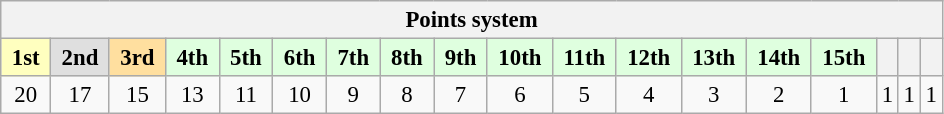<table class="wikitable" style="font-size:95%; text-align:center">
<tr>
<th colspan="19">Points system</th>
</tr>
<tr>
<td style="background:#ffffbf;"> <strong>1st</strong> </td>
<td style="background:#dfdfdf;"> <strong>2nd</strong> </td>
<td style="background:#ffdf9f;"> <strong>3rd</strong> </td>
<td style="background:#dfffdf;"> <strong>4th</strong> </td>
<td style="background:#dfffdf;"> <strong>5th</strong> </td>
<td style="background:#dfffdf;"> <strong>6th</strong> </td>
<td style="background:#dfffdf;"> <strong>7th</strong> </td>
<td style="background:#dfffdf;"> <strong>8th</strong> </td>
<td style="background:#dfffdf;"> <strong>9th</strong> </td>
<td style="background:#dfffdf;"> <strong>10th</strong> </td>
<td style="background:#dfffdf;"> <strong>11th</strong> </td>
<td style="background:#dfffdf;"> <strong>12th</strong> </td>
<td style="background:#dfffdf;"> <strong>13th</strong> </td>
<td style="background:#dfffdf;"> <strong>14th</strong> </td>
<td style="background:#dfffdf;"> <strong>15th</strong> </td>
<th></th>
<th></th>
<th></th>
</tr>
<tr>
<td>20</td>
<td>17</td>
<td>15</td>
<td>13</td>
<td>11</td>
<td>10</td>
<td>9</td>
<td>8</td>
<td>7</td>
<td>6</td>
<td>5</td>
<td>4</td>
<td>3</td>
<td>2</td>
<td>1</td>
<td>1</td>
<td>1</td>
<td>1</td>
</tr>
</table>
